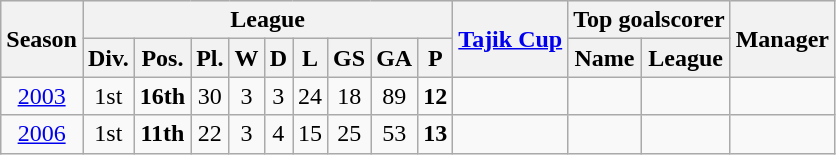<table class="wikitable">
<tr style="background:#efefef;">
<th rowspan="2">Season</th>
<th colspan="9">League</th>
<th rowspan="2"><a href='#'>Tajik Cup</a></th>
<th colspan="2">Top goalscorer</th>
<th rowspan="2">Manager</th>
</tr>
<tr>
<th>Div.</th>
<th>Pos.</th>
<th>Pl.</th>
<th>W</th>
<th>D</th>
<th>L</th>
<th>GS</th>
<th>GA</th>
<th>P</th>
<th>Name</th>
<th>League</th>
</tr>
<tr>
<td align=center><a href='#'>2003</a></td>
<td align=center>1st</td>
<td align=center><strong>16th</strong></td>
<td align=center>30</td>
<td align=center>3</td>
<td align=center>3</td>
<td align=center>24</td>
<td align=center>18</td>
<td align=center>89</td>
<td align=center><strong>12</strong></td>
<td align=center></td>
<td align=center></td>
<td align=center></td>
<td align=center></td>
</tr>
<tr>
<td align=center><a href='#'>2006</a></td>
<td align=center>1st</td>
<td align=center><strong>11th</strong></td>
<td align=center>22</td>
<td align=center>3</td>
<td align=center>4</td>
<td align=center>15</td>
<td align=center>25</td>
<td align=center>53</td>
<td align=center><strong>13</strong></td>
<td align=center></td>
<td align=center></td>
<td align=center></td>
<td align=center></td>
</tr>
</table>
